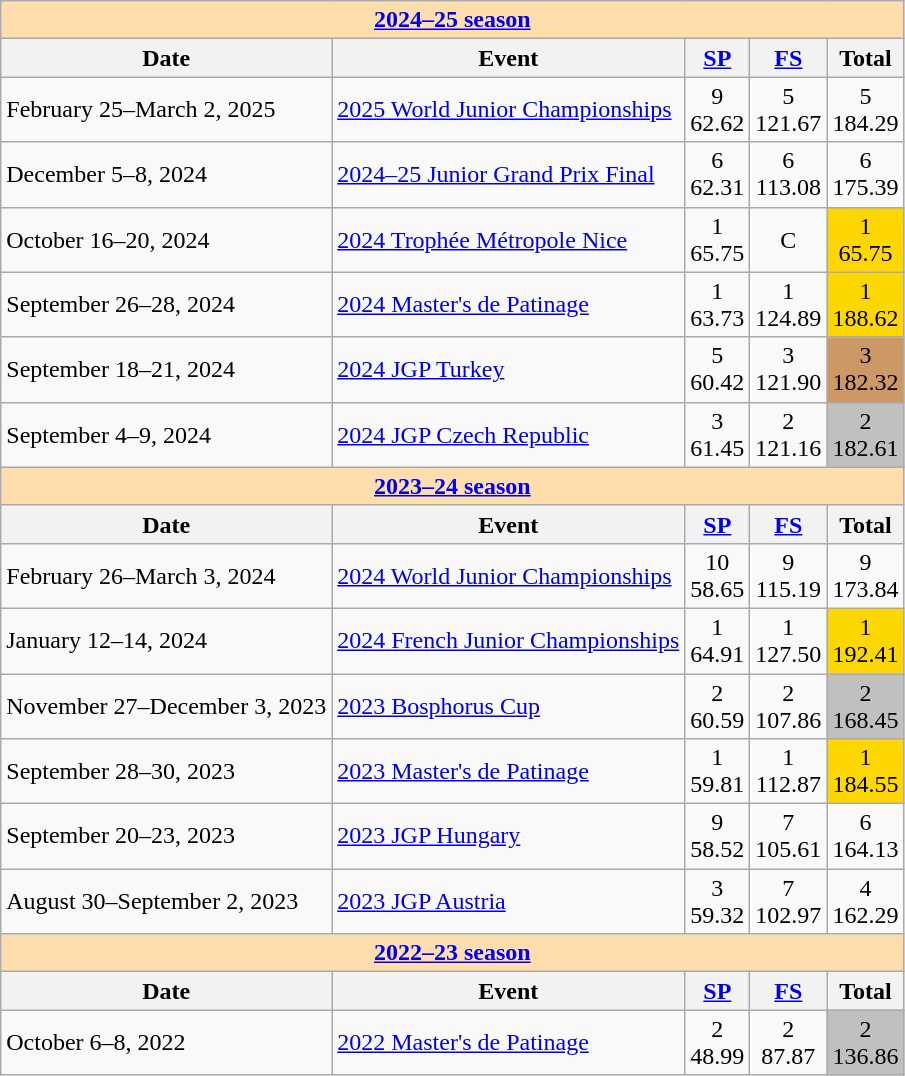<table class="wikitable">
<tr>
<th colspan="6" style="background-color: #ffdead; " align="center"><a href='#'>2024–25 season</a></th>
</tr>
<tr>
<th>Date</th>
<th>Event</th>
<th><a href='#'>SP</a></th>
<th><a href='#'>FS</a></th>
<th>Total</th>
</tr>
<tr>
<td>February 25–March 2, 2025</td>
<td><a href='#'>2025 World Junior Championships</a></td>
<td align=center>9 <br> 62.62</td>
<td align=center>5 <br> 121.67</td>
<td align=center>5 <br> 184.29</td>
</tr>
<tr>
<td>December 5–8, 2024</td>
<td><a href='#'>2024–25 Junior Grand Prix Final</a></td>
<td align=center>6 <br> 62.31</td>
<td align=center>6 <br> 113.08</td>
<td align=center>6 <br> 175.39</td>
</tr>
<tr>
<td>October 16–20, 2024</td>
<td><a href='#'>2024 Trophée Métropole Nice</a></td>
<td align="center">1 <br> 65.75</td>
<td align="center">C</td>
<td align="center" bgcolor=gold>1 <br> 65.75</td>
</tr>
<tr>
<td>September 26–28, 2024</td>
<td><a href='#'>2024 Master's de Patinage</a></td>
<td align="center">1 <br> 63.73</td>
<td align="center">1 <br> 124.89</td>
<td align="center" bgcolor=gold>1 <br> 188.62</td>
</tr>
<tr>
<td>September 18–21, 2024</td>
<td><a href='#'>2024 JGP Turkey</a></td>
<td align=center>5 <br> 60.42</td>
<td align=center>3 <br> 121.90</td>
<td align=center bgcolor=cc9966>3 <br> 182.32</td>
</tr>
<tr>
<td>September 4–9, 2024</td>
<td><a href='#'>2024 JGP Czech Republic</a></td>
<td align=center>3 <br> 61.45</td>
<td align=center>2 <br> 121.16</td>
<td align=center bgcolor=silver>2 <br> 182.61</td>
</tr>
<tr>
<th colspan="5" style="background-color: #ffdead; " align="center"><a href='#'>2023–24 season</a></th>
</tr>
<tr>
<th>Date</th>
<th>Event</th>
<th><a href='#'>SP</a></th>
<th><a href='#'>FS</a></th>
<th>Total</th>
</tr>
<tr>
<td>February 26–March 3, 2024</td>
<td><a href='#'>2024 World Junior Championships</a></td>
<td align=center>10 <br> 58.65</td>
<td align=center>9 <br> 115.19</td>
<td align=center>9 <br> 173.84</td>
</tr>
<tr>
<td>January 12–14, 2024</td>
<td><a href='#'>2024 French Junior Championships</a></td>
<td align="center">1 <br> 64.91</td>
<td align="center">1 <br> 127.50</td>
<td align="center" bgcolor="gold">1 <br> 192.41</td>
</tr>
<tr>
<td>November 27–December 3, 2023</td>
<td><a href='#'>2023 Bosphorus Cup</a></td>
<td align="center">2 <br> 60.59</td>
<td align="center">2 <br> 107.86</td>
<td align="center" bgcolor="silver">2 <br> 168.45</td>
</tr>
<tr>
<td>September 28–30, 2023</td>
<td><a href='#'>2023 Master's de Patinage</a></td>
<td align="center">1 <br> 59.81</td>
<td align="center">1 <br> 112.87</td>
<td align="center" bgcolor="gold">1 <br> 184.55</td>
</tr>
<tr>
<td>September 20–23, 2023</td>
<td><a href='#'>2023 JGP Hungary</a></td>
<td align=center>9 <br> 58.52</td>
<td align=center>7 <br> 105.61</td>
<td align=center>6 <br> 164.13</td>
</tr>
<tr>
<td>August 30–September 2, 2023</td>
<td><a href='#'>2023 JGP Austria</a></td>
<td align=center>3 <br> 59.32</td>
<td align=center>7 <br> 102.97</td>
<td align=center>4 <br> 162.29</td>
</tr>
<tr>
<th colspan="5" style="background-color: #ffdead; " align="center"><a href='#'>2022–23 season</a></th>
</tr>
<tr>
<th>Date</th>
<th>Event</th>
<th><a href='#'>SP</a></th>
<th><a href='#'>FS</a></th>
<th>Total</th>
</tr>
<tr>
<td>October 6–8, 2022</td>
<td><a href='#'>2022 Master's de Patinage</a></td>
<td align="center">2 <br> 48.99</td>
<td align="center">2 <br> 87.87</td>
<td align="center" bgcolor="silver">2 <br> 136.86</td>
</tr>
</table>
